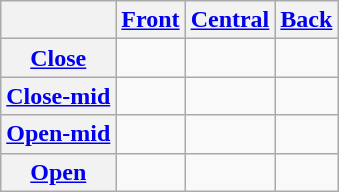<table class="wikitable" style="text-align:center;">
<tr>
<th></th>
<th><a href='#'>Front</a></th>
<th><a href='#'>Central</a></th>
<th><a href='#'>Back</a></th>
</tr>
<tr>
<th><a href='#'>Close</a></th>
<td></td>
<td></td>
<td></td>
</tr>
<tr>
<th><a href='#'>Close-mid</a></th>
<td></td>
<td></td>
<td></td>
</tr>
<tr>
<th><a href='#'>Open-mid</a></th>
<td></td>
<td></td>
<td></td>
</tr>
<tr>
<th><a href='#'>Open</a></th>
<td></td>
<td></td>
<td></td>
</tr>
</table>
